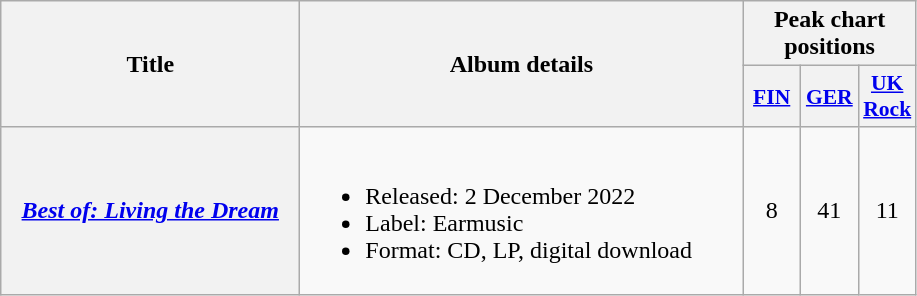<table class="wikitable plainrowheaders">
<tr>
<th scope="col" rowspan="2" style="width:12em;">Title</th>
<th scope="col" rowspan="2" style="width:18em;">Album details</th>
<th scope="col" colspan="3">Peak chart positions</th>
</tr>
<tr>
<th scope="col" style="width:2.2em;font-size:90%;"><a href='#'>FIN</a><br></th>
<th scope="col" style="width:2.2em;font-size:90%;"><a href='#'>GER</a><br></th>
<th scope="col" style="width:2.2em;font-size:90%;"><a href='#'>UK Rock</a><br></th>
</tr>
<tr>
<th scope="row"><em><a href='#'>Best of: Living the Dream</a></em></th>
<td><br><ul><li>Released: 2 December 2022</li><li>Label: Earmusic</li><li>Format: CD, LP, digital download</li></ul></td>
<td style="text-align:center">8</td>
<td style="text-align:center">41</td>
<td style="text-align:center">11</td>
</tr>
</table>
